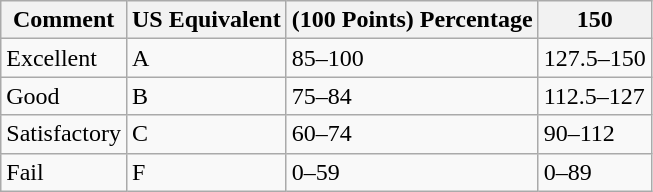<table class="wikitable">
<tr>
<th>Comment</th>
<th>US Equivalent</th>
<th>(100 Points) Percentage</th>
<th>150 </th>
</tr>
<tr>
<td>Excellent</td>
<td>A</td>
<td>85–100</td>
<td>127.5–150</td>
</tr>
<tr>
<td>Good</td>
<td>B</td>
<td>75–84</td>
<td>112.5–127</td>
</tr>
<tr>
<td>Satisfactory</td>
<td>C</td>
<td>60–74</td>
<td>90–112</td>
</tr>
<tr>
<td>Fail</td>
<td>F</td>
<td>0–59</td>
<td>0–89</td>
</tr>
</table>
